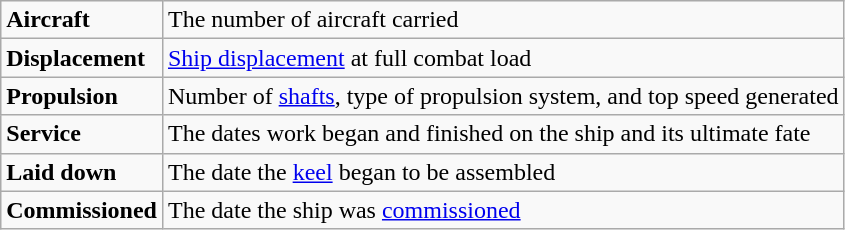<table class="wikitable">
<tr>
<td><strong>Aircraft</strong></td>
<td>The number of aircraft carried</td>
</tr>
<tr>
<td><strong>Displacement</strong></td>
<td><a href='#'>Ship displacement</a> at full combat load</td>
</tr>
<tr>
<td><strong>Propulsion</strong></td>
<td>Number of <a href='#'>shafts</a>, type of propulsion system, and top speed generated</td>
</tr>
<tr>
<td><strong>Service</strong></td>
<td>The dates work began and finished on the ship and its ultimate fate</td>
</tr>
<tr>
<td><strong>Laid down</strong></td>
<td>The date the <a href='#'>keel</a> began to be assembled</td>
</tr>
<tr>
<td><strong>Commissioned</strong></td>
<td>The date the ship was <a href='#'>commissioned</a></td>
</tr>
</table>
